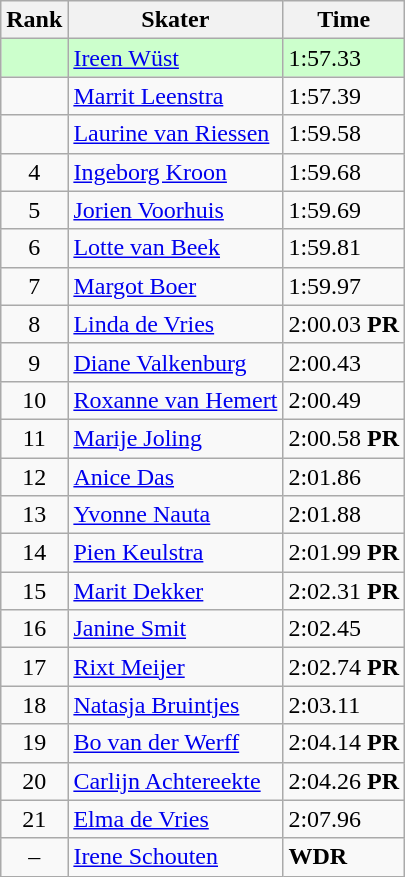<table class="wikitable">
<tr>
<th>Rank</th>
<th>Skater</th>
<th>Time</th>
</tr>
<tr bgcolor=ccffcc>
<td align=center></td>
<td><a href='#'>Ireen Wüst</a></td>
<td>1:57.33</td>
</tr>
<tr>
<td align=center></td>
<td><a href='#'>Marrit Leenstra</a></td>
<td>1:57.39</td>
</tr>
<tr>
<td align=center></td>
<td><a href='#'>Laurine van Riessen</a></td>
<td>1:59.58</td>
</tr>
<tr>
<td align=center>4</td>
<td><a href='#'>Ingeborg Kroon</a></td>
<td>1:59.68</td>
</tr>
<tr>
<td align=center>5</td>
<td><a href='#'>Jorien Voorhuis</a></td>
<td>1:59.69</td>
</tr>
<tr>
<td align=center>6</td>
<td><a href='#'>Lotte van Beek</a></td>
<td>1:59.81</td>
</tr>
<tr>
<td align=center>7</td>
<td><a href='#'>Margot Boer</a></td>
<td>1:59.97</td>
</tr>
<tr>
<td align=center>8</td>
<td><a href='#'>Linda de Vries</a></td>
<td>2:00.03 <strong>PR</strong></td>
</tr>
<tr>
<td align=center>9</td>
<td><a href='#'>Diane Valkenburg</a></td>
<td>2:00.43</td>
</tr>
<tr>
<td align=center>10</td>
<td><a href='#'>Roxanne van Hemert</a></td>
<td>2:00.49</td>
</tr>
<tr>
<td align=center>11</td>
<td><a href='#'>Marije Joling</a></td>
<td>2:00.58 <strong>PR</strong></td>
</tr>
<tr>
<td align=center>12</td>
<td><a href='#'>Anice Das</a></td>
<td>2:01.86</td>
</tr>
<tr>
<td align=center>13</td>
<td><a href='#'>Yvonne Nauta</a></td>
<td>2:01.88</td>
</tr>
<tr>
<td align=center>14</td>
<td><a href='#'>Pien Keulstra</a></td>
<td>2:01.99 <strong>PR</strong></td>
</tr>
<tr>
<td align=center>15</td>
<td><a href='#'>Marit Dekker</a></td>
<td>2:02.31 <strong>PR</strong></td>
</tr>
<tr>
<td align=center>16</td>
<td><a href='#'>Janine Smit</a></td>
<td>2:02.45</td>
</tr>
<tr>
<td align=center>17</td>
<td><a href='#'>Rixt Meijer</a></td>
<td>2:02.74 <strong>PR</strong></td>
</tr>
<tr>
<td align=center>18</td>
<td><a href='#'>Natasja Bruintjes</a></td>
<td>2:03.11</td>
</tr>
<tr>
<td align=center>19</td>
<td><a href='#'>Bo van der Werff</a></td>
<td>2:04.14 <strong>PR</strong></td>
</tr>
<tr>
<td align=center>20</td>
<td><a href='#'>Carlijn Achtereekte</a></td>
<td>2:04.26 <strong>PR</strong></td>
</tr>
<tr>
<td align=center>21</td>
<td><a href='#'>Elma de Vries</a></td>
<td>2:07.96</td>
</tr>
<tr>
<td align=center>–</td>
<td><a href='#'>Irene Schouten</a></td>
<td><strong>WDR</strong></td>
</tr>
</table>
